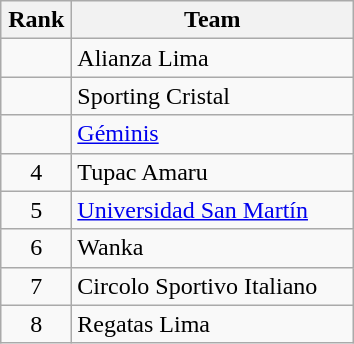<table class="wikitable" style="text-align: center;">
<tr>
<th width=40>Rank</th>
<th width=180>Team</th>
</tr>
<tr align=center>
<td></td>
<td style="text-align:left;">Alianza Lima</td>
</tr>
<tr align=center>
<td></td>
<td style="text-align:left;">Sporting Cristal</td>
</tr>
<tr align=center>
<td></td>
<td style="text-align:left;"><a href='#'>Géminis</a></td>
</tr>
<tr align=center>
<td>4</td>
<td style="text-align:left;">Tupac Amaru</td>
</tr>
<tr align=center>
<td>5</td>
<td style="text-align:left;"><a href='#'>Universidad San Martín</a></td>
</tr>
<tr align=center>
<td>6</td>
<td style="text-align:left;">Wanka</td>
</tr>
<tr align=center>
<td>7</td>
<td style="text-align:left;">Circolo Sportivo Italiano</td>
</tr>
<tr align=center>
<td>8</td>
<td style="text-align:left;">Regatas Lima</td>
</tr>
</table>
